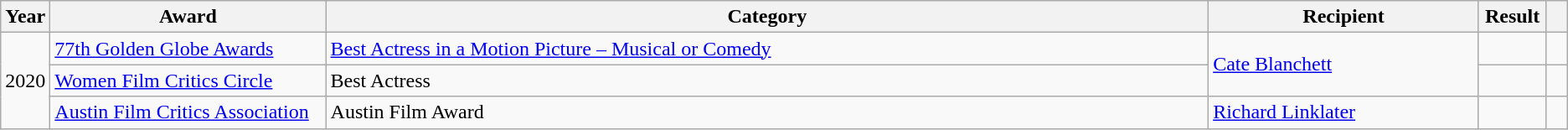<table class="wikitable sortable">
<tr>
<th scope="col" style="width:1em;">Year</th>
<th scope="col" style="width:19em;">Award</th>
<th scope="col" style="width:70em;">Category</th>
<th scope="col" style="width:19em;">Recipient</th>
<th scope="col" style="width:3em;">Result</th>
<th scope="col" style="width:1em;"class="unsortable"></th>
</tr>
<tr>
<td rowspan="3">2020</td>
<td><a href='#'>77th Golden Globe Awards</a></td>
<td><a href='#'>Best Actress in a Motion Picture – Musical or Comedy</a></td>
<td rowspan=2><a href='#'>Cate Blanchett</a></td>
<td></td>
<td></td>
</tr>
<tr>
<td><a href='#'>Women Film Critics Circle</a></td>
<td>Best Actress</td>
<td></td>
<td></td>
</tr>
<tr>
<td><a href='#'>Austin Film Critics Association</a></td>
<td>Austin Film Award</td>
<td><a href='#'>Richard Linklater</a></td>
<td></td>
<td></td>
</tr>
</table>
